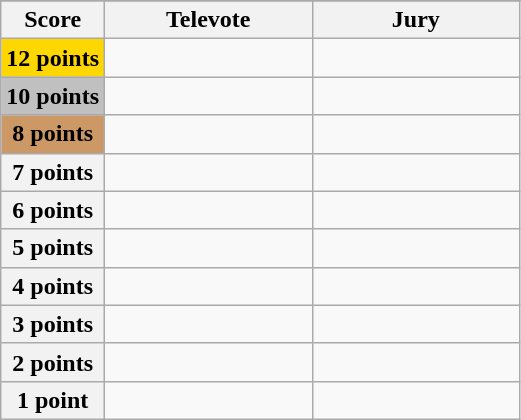<table class="wikitable">
<tr>
</tr>
<tr>
<th scope="col" width="20%">Score</th>
<th scope="col" width="40%">Televote</th>
<th scope="col" width="40%">Jury</th>
</tr>
<tr>
<th scope="row" style="background:gold">12 points</th>
<td></td>
<td></td>
</tr>
<tr>
<th scope="row" style="background:silver">10 points</th>
<td></td>
<td></td>
</tr>
<tr>
<th scope="row" style="background:#CC9966">8 points</th>
<td></td>
<td></td>
</tr>
<tr>
<th scope="row">7 points</th>
<td></td>
<td></td>
</tr>
<tr>
<th scope="row">6 points</th>
<td></td>
<td></td>
</tr>
<tr>
<th scope="row">5 points</th>
<td></td>
<td></td>
</tr>
<tr>
<th scope="row">4 points</th>
<td></td>
<td></td>
</tr>
<tr>
<th scope="row">3 points</th>
<td></td>
<td></td>
</tr>
<tr>
<th scope="row">2 points</th>
<td></td>
<td></td>
</tr>
<tr>
<th scope="row">1 point</th>
<td></td>
<td></td>
</tr>
</table>
